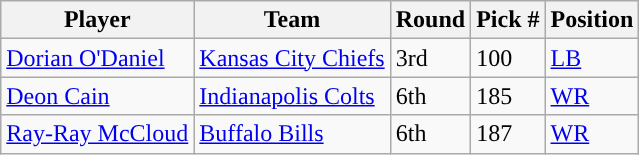<table class="wikitable">
<tr>
<th>Player</th>
<th>Team</th>
<th>Round</th>
<th>Pick #</th>
<th>Position</th>
</tr>
<tr>
<td><a href='#'>Dorian O'Daniel</a></td>
<td><a href='#'>Kansas City Chiefs</a></td>
<td>3rd</td>
<td>100</td>
<td><a href='#'>LB</a></td>
</tr>
<tr>
<td><a href='#'>Deon Cain</a></td>
<td><a href='#'>Indianapolis Colts</a></td>
<td>6th</td>
<td>185</td>
<td><a href='#'>WR</a></td>
</tr>
<tr>
<td><a href='#'>Ray-Ray McCloud</a></td>
<td><a href='#'>Buffalo Bills</a></td>
<td>6th</td>
<td>187</td>
<td><a href='#'>WR</a></td>
</tr>
</table>
